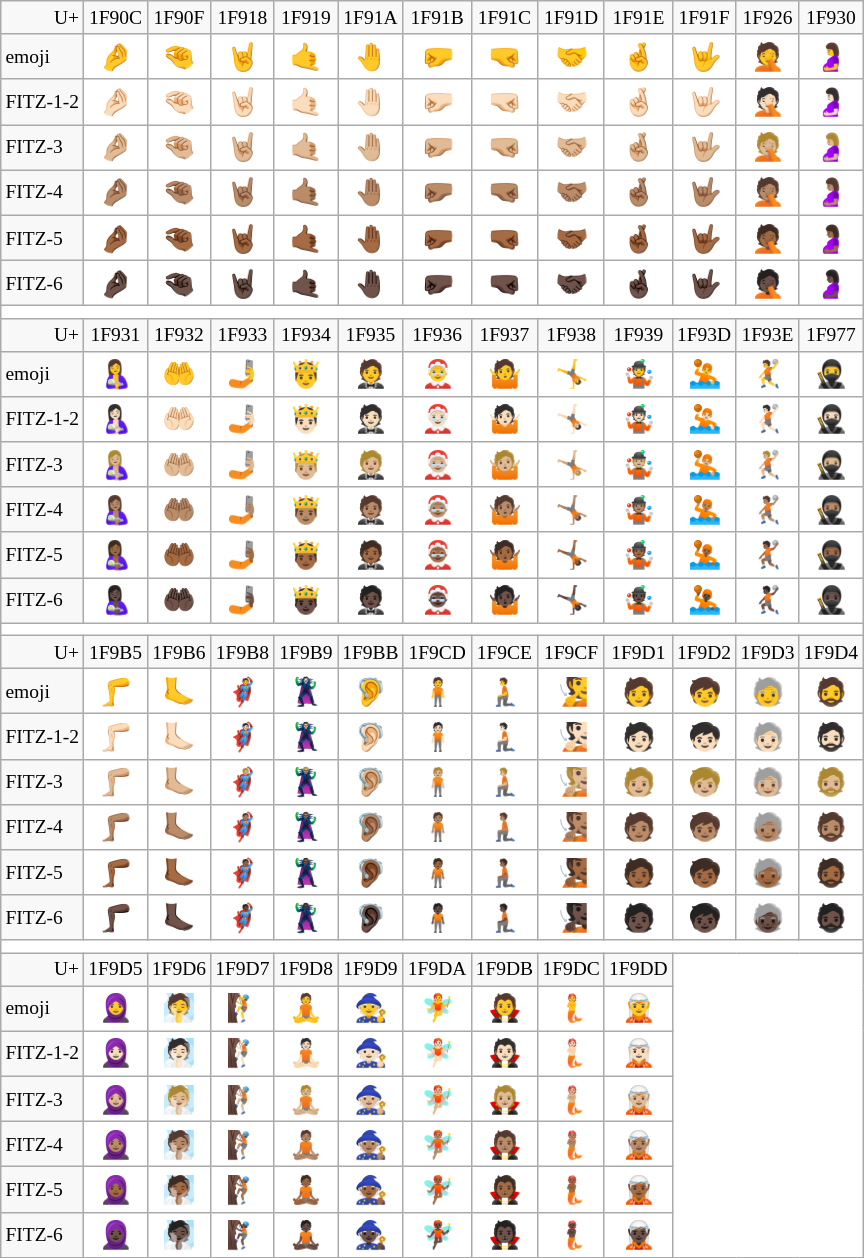<table class="wikitable nounderlines" style="background:#FFFFFF;font-size:large;text-align:center">
<tr style="background:#F8F8F8;font-size:small">
<td style="text-align:right">U+</td>
<td>1F90C</td>
<td>1F90F</td>
<td>1F918</td>
<td>1F919</td>
<td>1F91A</td>
<td>1F91B</td>
<td>1F91C</td>
<td>1F91D</td>
<td>1F91E</td>
<td>1F91F</td>
<td>1F926</td>
<td>1F930</td>
</tr>
<tr>
<td style="background:#F8F8F8;font-size:small;text-align:left">emoji</td>
<td>🤌</td>
<td>🤏</td>
<td>🤘</td>
<td>🤙</td>
<td>🤚</td>
<td>🤛</td>
<td>🤜</td>
<td>🤝</td>
<td>🤞</td>
<td>🤟</td>
<td>🤦</td>
<td>🤰</td>
</tr>
<tr>
<td style="background:#F8F8F8;font-size:small;text-align:left">FITZ-1-2</td>
<td>🤌&#x1f3fb;</td>
<td>🤏&#x1f3fb;</td>
<td>🤘&#x1f3fb;</td>
<td>🤙&#x1f3fb;</td>
<td>🤚&#x1f3fb;</td>
<td>🤛&#x1f3fb;</td>
<td>🤜&#x1f3fb;</td>
<td>🤝&#x1f3fb;</td>
<td>🤞&#x1f3fb;</td>
<td>🤟&#x1f3fb;</td>
<td>🤦&#x1f3fb;</td>
<td>🤰&#x1f3fb;</td>
</tr>
<tr>
<td style="background:#F8F8F8;font-size:small;text-align:left">FITZ-3</td>
<td>🤌&#x1f3fc;</td>
<td>🤏&#x1f3fc;</td>
<td>🤘&#x1f3fc;</td>
<td>🤙&#x1f3fc;</td>
<td>🤚&#x1f3fc;</td>
<td>🤛&#x1f3fc;</td>
<td>🤜&#x1f3fc;</td>
<td>🤝&#x1f3fc;</td>
<td>🤞&#x1f3fc;</td>
<td>🤟&#x1f3fc;</td>
<td>🤦&#x1f3fc;</td>
<td>🤰&#x1f3fc;</td>
</tr>
<tr>
<td style="background:#F8F8F8;font-size:small;text-align:left">FITZ-4</td>
<td>🤌&#x1f3fd;</td>
<td>🤏&#x1f3fd;</td>
<td>🤘&#x1f3fd;</td>
<td>🤙&#x1f3fd;</td>
<td>🤚&#x1f3fd;</td>
<td>🤛&#x1f3fd;</td>
<td>🤜&#x1f3fd;</td>
<td>🤝&#x1f3fd;</td>
<td>🤞&#x1f3fd;</td>
<td>🤟&#x1f3fd;</td>
<td>🤦&#x1f3fd;</td>
<td>🤰&#x1f3fd;</td>
</tr>
<tr>
<td style="background:#F8F8F8;font-size:small;text-align:left">FITZ-5</td>
<td>🤌&#x1f3fe;</td>
<td>🤏&#x1f3fe;</td>
<td>🤘&#x1f3fe;</td>
<td>🤙&#x1f3fe;</td>
<td>🤚&#x1f3fe;</td>
<td>🤛&#x1f3fe;</td>
<td>🤜&#x1f3fe;</td>
<td>🤝&#x1f3fe;</td>
<td>🤞&#x1f3fe;</td>
<td>🤟&#x1f3fe;</td>
<td>🤦&#x1f3fe;</td>
<td>🤰&#x1f3fe;</td>
</tr>
<tr>
<td style="background:#F8F8F8;font-size:small;text-align:left">FITZ-6</td>
<td>🤌&#x1f3ff;</td>
<td>🤏&#x1f3ff;</td>
<td>🤘&#x1f3ff;</td>
<td>🤙&#x1f3ff;</td>
<td>🤚&#x1f3ff;</td>
<td>🤛&#x1f3ff;</td>
<td>🤜&#x1f3ff;</td>
<td>🤝&#x1f3ff;</td>
<td>🤞&#x1f3ff;</td>
<td>🤟&#x1f3ff;</td>
<td>🤦&#x1f3ff;</td>
<td>🤰&#x1f3ff;</td>
</tr>
<tr>
<td colspan="13"></td>
</tr>
<tr style="background:#F8F8F8;font-size:small">
<td style="text-align:right">U+</td>
<td>1F931</td>
<td>1F932</td>
<td>1F933</td>
<td>1F934</td>
<td>1F935</td>
<td>1F936</td>
<td>1F937</td>
<td>1F938</td>
<td>1F939</td>
<td>1F93D</td>
<td>1F93E</td>
<td>1F977</td>
</tr>
<tr>
<td style="background:#F8F8F8;font-size:small;text-align:left">emoji</td>
<td>🤱</td>
<td>🤲</td>
<td>🤳</td>
<td>🤴</td>
<td>🤵</td>
<td>🤶</td>
<td>🤷</td>
<td>🤸</td>
<td>🤹</td>
<td>🤽</td>
<td>🤾</td>
<td>🥷</td>
</tr>
<tr>
<td style="background:#F8F8F8;font-size:small;text-align:left">FITZ-1-2</td>
<td>🤱&#x1f3fb;</td>
<td>🤲&#x1f3fb;</td>
<td>🤳&#x1f3fb;</td>
<td>🤴&#x1f3fb;</td>
<td>🤵&#x1f3fb;</td>
<td>🤶&#x1f3fb;</td>
<td>🤷&#x1f3fb;</td>
<td>🤸&#x1f3fb;</td>
<td>🤹&#x1f3fb;</td>
<td>🤽&#x1f3fb;</td>
<td>🤾&#x1f3fb;</td>
<td>🥷&#x1f3fb;</td>
</tr>
<tr>
<td style="background:#F8F8F8;font-size:small;text-align:left">FITZ-3</td>
<td>🤱&#x1f3fc;</td>
<td>🤲&#x1f3fc;</td>
<td>🤳&#x1f3fc;</td>
<td>🤴&#x1f3fc;</td>
<td>🤵&#x1f3fc;</td>
<td>🤶&#x1f3fc;</td>
<td>🤷&#x1f3fc;</td>
<td>🤸&#x1f3fc;</td>
<td>🤹&#x1f3fc;</td>
<td>🤽&#x1f3fc;</td>
<td>🤾&#x1f3fc;</td>
<td>🥷&#x1f3fc;</td>
</tr>
<tr>
<td style="background:#F8F8F8;font-size:small;text-align:left">FITZ-4</td>
<td>🤱&#x1f3fd;</td>
<td>🤲&#x1f3fd;</td>
<td>🤳&#x1f3fd;</td>
<td>🤴&#x1f3fd;</td>
<td>🤵&#x1f3fd;</td>
<td>🤶&#x1f3fd;</td>
<td>🤷&#x1f3fd;</td>
<td>🤸&#x1f3fd;</td>
<td>🤹&#x1f3fd;</td>
<td>🤽&#x1f3fd;</td>
<td>🤾&#x1f3fd;</td>
<td>🥷&#x1f3fd;</td>
</tr>
<tr>
<td style="background:#F8F8F8;font-size:small;text-align:left">FITZ-5</td>
<td>🤱&#x1f3fe;</td>
<td>🤲&#x1f3fe;</td>
<td>🤳&#x1f3fe;</td>
<td>🤴&#x1f3fe;</td>
<td>🤵&#x1f3fe;</td>
<td>🤶&#x1f3fe;</td>
<td>🤷&#x1f3fe;</td>
<td>🤸&#x1f3fe;</td>
<td>🤹&#x1f3fe;</td>
<td>🤽&#x1f3fe;</td>
<td>🤾&#x1f3fe;</td>
<td>🥷&#x1f3fe;</td>
</tr>
<tr>
<td style="background:#F8F8F8;font-size:small;text-align:left">FITZ-6</td>
<td>🤱&#x1f3ff;</td>
<td>🤲&#x1f3ff;</td>
<td>🤳&#x1f3ff;</td>
<td>🤴&#x1f3ff;</td>
<td>🤵&#x1f3ff;</td>
<td>🤶&#x1f3ff;</td>
<td>🤷&#x1f3ff;</td>
<td>🤸&#x1f3ff;</td>
<td>🤹&#x1f3ff;</td>
<td>🤽&#x1f3ff;</td>
<td>🤾&#x1f3ff;</td>
<td>🥷&#x1f3ff;</td>
</tr>
<tr>
<td colspan="13"></td>
</tr>
<tr style="background:#F8F8F8;font-size:small">
<td style="text-align:right">U+</td>
<td>1F9B5</td>
<td>1F9B6</td>
<td>1F9B8</td>
<td>1F9B9</td>
<td>1F9BB</td>
<td>1F9CD</td>
<td>1F9CE</td>
<td>1F9CF</td>
<td>1F9D1</td>
<td>1F9D2</td>
<td>1F9D3</td>
<td>1F9D4</td>
</tr>
<tr>
<td style="background:#F8F8F8;font-size:small;text-align:left">emoji</td>
<td>🦵</td>
<td>🦶</td>
<td>🦸</td>
<td>🦹</td>
<td>🦻</td>
<td>🧍</td>
<td>🧎</td>
<td>🧏</td>
<td>🧑</td>
<td>🧒</td>
<td>🧓</td>
<td>🧔</td>
</tr>
<tr>
<td style="background:#F8F8F8;font-size:small;text-align:left">FITZ-1-2</td>
<td>🦵&#x1f3fb;</td>
<td>🦶&#x1f3fb;</td>
<td>🦸&#x1f3fb;</td>
<td>🦹&#x1f3fb;</td>
<td>🦻&#x1f3fb;</td>
<td>🧍&#x1f3fb;</td>
<td>🧎&#x1f3fb;</td>
<td>🧏&#x1f3fb;</td>
<td>🧑&#x1f3fb;</td>
<td>🧒&#x1f3fb;</td>
<td>🧓&#x1f3fb;</td>
<td>🧔&#x1f3fb;</td>
</tr>
<tr>
<td style="background:#F8F8F8;font-size:small;text-align:left">FITZ-3</td>
<td>🦵&#x1f3fc;</td>
<td>🦶&#x1f3fc;</td>
<td>🦸&#x1f3fc;</td>
<td>🦹&#x1f3fc;</td>
<td>🦻&#x1f3fc;</td>
<td>🧍&#x1f3fc;</td>
<td>🧎&#x1f3fc;</td>
<td>🧏&#x1f3fc;</td>
<td>🧑&#x1f3fc;</td>
<td>🧒&#x1f3fc;</td>
<td>🧓&#x1f3fc;</td>
<td>🧔&#x1f3fc;</td>
</tr>
<tr>
<td style="background:#F8F8F8;font-size:small;text-align:left">FITZ-4</td>
<td>🦵&#x1f3fd;</td>
<td>🦶&#x1f3fd;</td>
<td>🦸&#x1f3fd;</td>
<td>🦹&#x1f3fd;</td>
<td>🦻&#x1f3fd;</td>
<td>🧍&#x1f3fd;</td>
<td>🧎&#x1f3fd;</td>
<td>🧏&#x1f3fd;</td>
<td>🧑&#x1f3fd;</td>
<td>🧒&#x1f3fd;</td>
<td>🧓&#x1f3fd;</td>
<td>🧔&#x1f3fd;</td>
</tr>
<tr>
<td style="background:#F8F8F8;font-size:small;text-align:left">FITZ-5</td>
<td>🦵&#x1f3fe;</td>
<td>🦶&#x1f3fe;</td>
<td>🦸&#x1f3fe;</td>
<td>🦹&#x1f3fe;</td>
<td>🦻&#x1f3fe;</td>
<td>🧍&#x1f3fe;</td>
<td>🧎&#x1f3fe;</td>
<td>🧏&#x1f3fe;</td>
<td>🧑&#x1f3fe;</td>
<td>🧒&#x1f3fe;</td>
<td>🧓&#x1f3fe;</td>
<td>🧔&#x1f3fe;</td>
</tr>
<tr>
<td style="background:#F8F8F8;font-size:small;text-align:left">FITZ-6</td>
<td>🦵&#x1f3ff;</td>
<td>🦶&#x1f3ff;</td>
<td>🦸&#x1f3ff;</td>
<td>🦹&#x1f3ff;</td>
<td>🦻&#x1f3ff;</td>
<td>🧍&#x1f3ff;</td>
<td>🧎&#x1f3ff;</td>
<td>🧏&#x1f3ff;</td>
<td>🧑&#x1f3ff;</td>
<td>🧒&#x1f3ff;</td>
<td>🧓&#x1f3ff;</td>
<td>🧔&#x1f3ff;</td>
</tr>
<tr>
<td colspan="13"></td>
</tr>
<tr style="background:#F8F8F8;font-size:small">
<td style="text-align:right">U+</td>
<td>1F9D5</td>
<td>1F9D6</td>
<td>1F9D7</td>
<td>1F9D8</td>
<td>1F9D9</td>
<td>1F9DA</td>
<td>1F9DB</td>
<td>1F9DC</td>
<td>1F9DD</td>
</tr>
<tr>
<td style="background:#F8F8F8;font-size:small;text-align:left">emoji</td>
<td>🧕</td>
<td>🧖</td>
<td>🧗</td>
<td>🧘</td>
<td>🧙</td>
<td>🧚</td>
<td>🧛</td>
<td>🧜</td>
<td>🧝</td>
</tr>
<tr>
<td style="background:#F8F8F8;font-size:small;text-align:left">FITZ-1-2</td>
<td>🧕&#x1f3fb;</td>
<td>🧖&#x1f3fb;</td>
<td>🧗&#x1f3fb;</td>
<td>🧘&#x1f3fb;</td>
<td>🧙&#x1f3fb;</td>
<td>🧚&#x1f3fb;</td>
<td>🧛&#x1f3fb;</td>
<td>🧜&#x1f3fb;</td>
<td>🧝&#x1f3fb;</td>
</tr>
<tr>
<td style="background:#F8F8F8;font-size:small;text-align:left">FITZ-3</td>
<td>🧕&#x1f3fc;</td>
<td>🧖&#x1f3fc;</td>
<td>🧗&#x1f3fc;</td>
<td>🧘&#x1f3fc;</td>
<td>🧙&#x1f3fc;</td>
<td>🧚&#x1f3fc;</td>
<td>🧛&#x1f3fc;</td>
<td>🧜&#x1f3fc;</td>
<td>🧝&#x1f3fc;</td>
</tr>
<tr>
<td style="background:#F8F8F8;font-size:small;text-align:left">FITZ-4</td>
<td>🧕&#x1f3fd;</td>
<td>🧖&#x1f3fd;</td>
<td>🧗&#x1f3fd;</td>
<td>🧘&#x1f3fd;</td>
<td>🧙&#x1f3fd;</td>
<td>🧚&#x1f3fd;</td>
<td>🧛&#x1f3fd;</td>
<td>🧜&#x1f3fd;</td>
<td>🧝&#x1f3fd;</td>
</tr>
<tr>
<td style="background:#F8F8F8;font-size:small;text-align:left">FITZ-5</td>
<td>🧕&#x1f3fe;</td>
<td>🧖&#x1f3fe;</td>
<td>🧗&#x1f3fe;</td>
<td>🧘&#x1f3fe;</td>
<td>🧙&#x1f3fe;</td>
<td>🧚&#x1f3fe;</td>
<td>🧛&#x1f3fe;</td>
<td>🧜&#x1f3fe;</td>
<td>🧝&#x1f3fe;</td>
</tr>
<tr>
<td style="background:#F8F8F8;font-size:small;text-align:left">FITZ-6</td>
<td>🧕&#x1f3ff;</td>
<td>🧖&#x1f3ff;</td>
<td>🧗&#x1f3ff;</td>
<td>🧘&#x1f3ff;</td>
<td>🧙&#x1f3ff;</td>
<td>🧚&#x1f3ff;</td>
<td>🧛&#x1f3ff;</td>
<td>🧜&#x1f3ff;</td>
<td>🧝&#x1f3ff;</td>
</tr>
</table>
